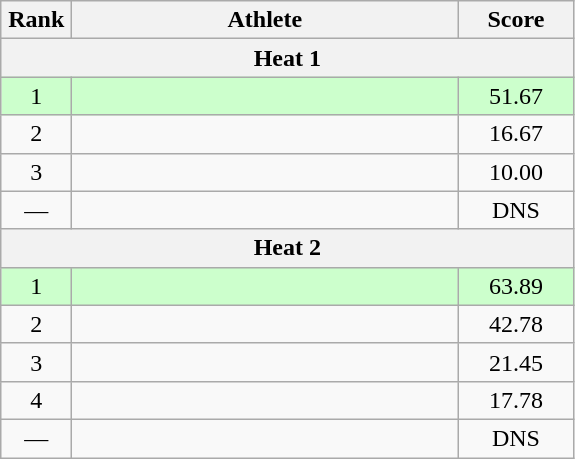<table class="wikitable" style="text-align:center;">
<tr>
<th width=40>Rank</th>
<th width=250>Athlete</th>
<th width=70>Score</th>
</tr>
<tr>
<th colspan=3>Heat 1</th>
</tr>
<tr bgcolor="ccffcc">
<td>1</td>
<td align=left></td>
<td>51.67</td>
</tr>
<tr>
<td>2</td>
<td align=left></td>
<td>16.67</td>
</tr>
<tr>
<td>3</td>
<td align=left></td>
<td>10.00</td>
</tr>
<tr>
<td>—</td>
<td align=left></td>
<td>DNS</td>
</tr>
<tr>
<th colspan=3>Heat 2</th>
</tr>
<tr bgcolor="ccffcc">
<td>1</td>
<td align=left></td>
<td>63.89</td>
</tr>
<tr>
<td>2</td>
<td align=left></td>
<td>42.78</td>
</tr>
<tr>
<td>3</td>
<td align=left></td>
<td>21.45</td>
</tr>
<tr>
<td>4</td>
<td align=left></td>
<td>17.78</td>
</tr>
<tr>
<td>—</td>
<td align=left></td>
<td>DNS</td>
</tr>
</table>
